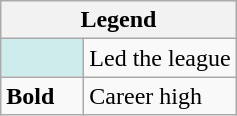<table class="wikitable mw-collapsible mw-collapsed">
<tr>
<th colspan="2">Legend</th>
</tr>
<tr>
<td style="background:#cfecec; width:3em;"></td>
<td>Led the league</td>
</tr>
<tr>
<td><strong>Bold</strong></td>
<td>Career high</td>
</tr>
</table>
